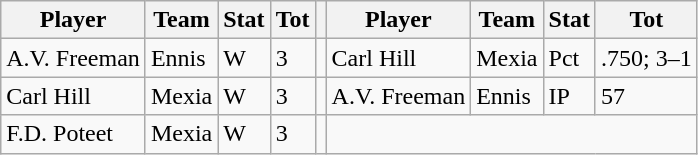<table class="wikitable">
<tr>
<th>Player</th>
<th>Team</th>
<th>Stat</th>
<th>Tot</th>
<th></th>
<th>Player</th>
<th>Team</th>
<th>Stat</th>
<th>Tot</th>
</tr>
<tr>
<td>A.V. Freeman</td>
<td>Ennis</td>
<td>W</td>
<td>3</td>
<td></td>
<td>Carl Hill</td>
<td>Mexia</td>
<td>Pct</td>
<td>.750; 3–1</td>
</tr>
<tr>
<td>Carl Hill</td>
<td>Mexia</td>
<td>W</td>
<td>3</td>
<td></td>
<td>A.V. Freeman</td>
<td>Ennis</td>
<td>IP</td>
<td>57</td>
</tr>
<tr>
<td>F.D. Poteet</td>
<td>Mexia</td>
<td>W</td>
<td>3</td>
<td></td>
</tr>
</table>
